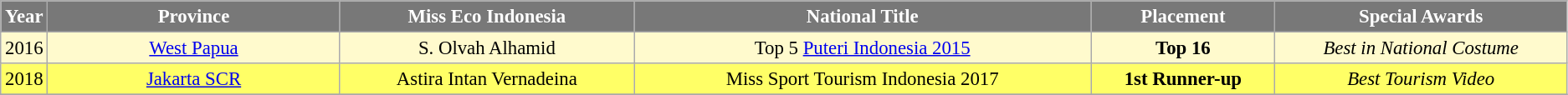<table class="wikitable sortable" style="font-size: 95%; text-align:center">
<tr>
<th width="30" style="background-color:#787878;color:#FFFFFF;">Year</th>
<th width="250" style="background-color:#787878;color:#FFFFFF;">Province</th>
<th width="250" style="background-color:#787878;color:#FFFFFF;">Miss Eco Indonesia</th>
<th width="400" style="background-color:#787878;color:#FFFFFF;">National Title</th>
<th width="150" style="background-color:#787878;color:#FFFFFF;">Placement</th>
<th width="250" style="background-color:#787878;color:#FFFFFF;">Special Awards</th>
</tr>
<tr style="background-color:#FFFACD; ">
<td>2016</td>
<td><a href='#'>West Papua</a></td>
<td>S. Olvah Alhamid</td>
<td>Top 5 <a href='#'>Puteri Indonesia 2015</a></td>
<td><strong>Top 16</strong></td>
<td><em>Best in National Costume</em></td>
</tr>
<tr style="background-color:#FFFF66; ">
<td>2018</td>
<td><a href='#'>Jakarta SCR</a></td>
<td>Astira Intan Vernadeina</td>
<td>Miss Sport Tourism Indonesia 2017</td>
<td><strong>1st Runner-up</strong></td>
<td><em>Best Tourism Video</em></td>
</tr>
<tr>
</tr>
</table>
